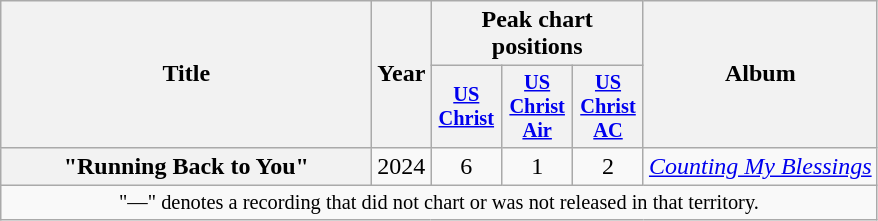<table class="wikitable plainrowheaders" style="text-align:center;">
<tr>
<th scope="col" rowspan="2" style="width:15em;">Title</th>
<th rowspan="2">Year</th>
<th colspan="3">Peak chart positions</th>
<th rowspan="2">Album</th>
</tr>
<tr>
<th scope="col" style="width:3em;font-size:85%;"><a href='#'>US<br>Christ</a><br></th>
<th scope="col" style="width:3em;font-size:85%;"><a href='#'>US<br>Christ<br>Air</a><br></th>
<th scope="col" style="width:3em;font-size:85%;"><a href='#'>US<br>Christ<br>AC</a><br></th>
</tr>
<tr>
<th scope="row">"Running Back to You"</th>
<td>2024</td>
<td>6</td>
<td>1</td>
<td>2</td>
<td><em><a href='#'>Counting My Blessings</a></em></td>
</tr>
<tr>
<td colspan="12" style="font-size:85%">"—" denotes a recording that did not chart or was not released in that territory.</td>
</tr>
</table>
